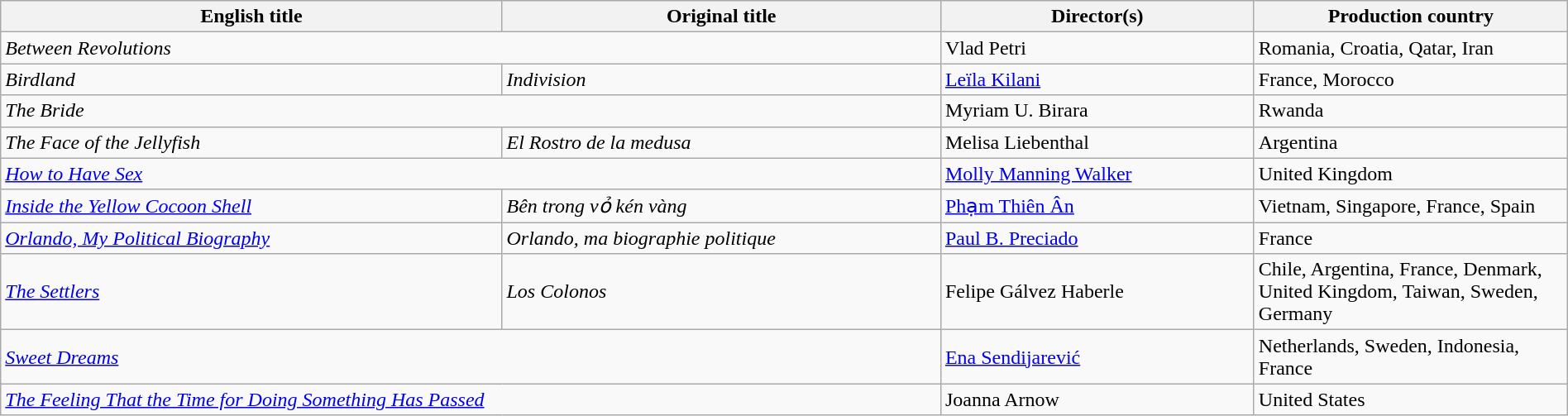<table class="wikitable" width=100%>
<tr>
<th scope="col" width="32%">English title</th>
<th scope="col" width="28%">Original title</th>
<th scope="col" width="20%">Director(s)</th>
<th scope="col" width="20%">Production country</th>
</tr>
<tr>
<td colspan=2><em>Between Revolutions</em></td>
<td>Vlad Petri</td>
<td>Romania, Croatia, Qatar, Iran</td>
</tr>
<tr>
<td><em>Birdland</em></td>
<td><em>Indivision</em></td>
<td><a href='#'>Leïla Kilani</a></td>
<td>France, Morocco</td>
</tr>
<tr>
<td colspan=2><em>The Bride</em></td>
<td>Myriam U. Birara</td>
<td>Rwanda</td>
</tr>
<tr>
<td><em>The Face of the Jellyfish</em></td>
<td><em>El Rostro de la medusa</em></td>
<td>Melisa Liebenthal</td>
<td>Argentina</td>
</tr>
<tr>
<td colspan="2"><em><a href='#'>How to Have Sex</a></em></td>
<td><a href='#'>Molly Manning Walker</a></td>
<td>United Kingdom</td>
</tr>
<tr>
<td><em><a href='#'>Inside the Yellow Cocoon Shell</a></em></td>
<td><em>Bên trong vỏ kén vàng</em></td>
<td><a href='#'>Phạm Thiên Ân</a></td>
<td>Vietnam, Singapore, France, Spain</td>
</tr>
<tr>
<td><em><a href='#'>Orlando, My Political Biography</a></em></td>
<td><em>Orlando, ma biographie politique</em></td>
<td><a href='#'>Paul B. Preciado</a></td>
<td>France</td>
</tr>
<tr>
<td><em><a href='#'>The Settlers</a></em></td>
<td><em>Los Colonos</em></td>
<td>Felipe Gálvez Haberle</td>
<td>Chile, Argentina, France, Denmark, United Kingdom, Taiwan, Sweden, Germany</td>
</tr>
<tr>
<td colspan=2><em><a href='#'>Sweet Dreams</a></em></td>
<td><a href='#'>Ena Sendijarević</a></td>
<td>Netherlands, Sweden, Indonesia, France</td>
</tr>
<tr>
<td colspan=2><em><a href='#'>The Feeling That the Time for Doing Something Has Passed</a></em></td>
<td>Joanna Arnow</td>
<td>United States</td>
</tr>
</table>
